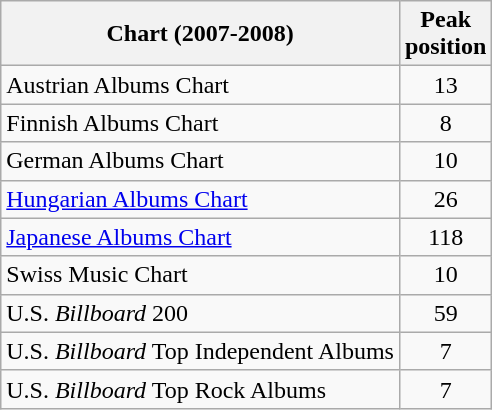<table class="wikitable">
<tr>
<th>Chart (2007-2008)</th>
<th>Peak<br>position</th>
</tr>
<tr>
<td>Austrian Albums Chart</td>
<td align="center">13</td>
</tr>
<tr>
<td>Finnish Albums Chart</td>
<td align="center">8</td>
</tr>
<tr>
<td>German Albums Chart</td>
<td align="center">10</td>
</tr>
<tr>
<td><a href='#'>Hungarian Albums Chart</a></td>
<td align="center">26</td>
</tr>
<tr>
<td><a href='#'>Japanese Albums Chart</a></td>
<td align="center">118</td>
</tr>
<tr>
<td>Swiss Music Chart</td>
<td align="center">10</td>
</tr>
<tr>
<td>U.S. <em>Billboard</em> 200</td>
<td align="center">59</td>
</tr>
<tr>
<td>U.S. <em>Billboard</em> Top Independent Albums</td>
<td align="center">7</td>
</tr>
<tr>
<td>U.S. <em>Billboard</em> Top Rock Albums</td>
<td align="center">7</td>
</tr>
</table>
